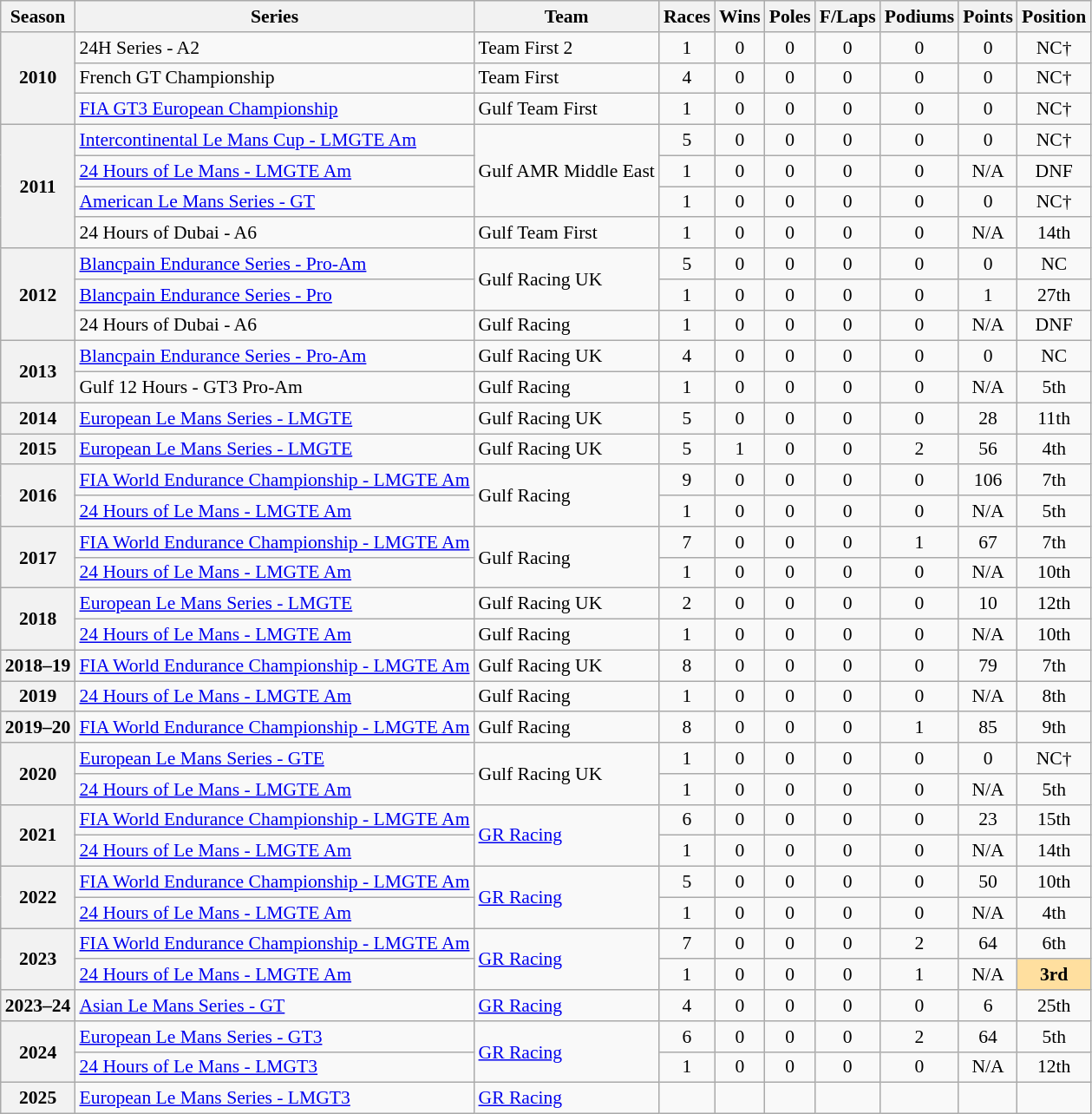<table class="wikitable" style="font-size: 90%; text-align:center">
<tr>
<th>Season</th>
<th>Series</th>
<th>Team</th>
<th>Races</th>
<th>Wins</th>
<th>Poles</th>
<th>F/Laps</th>
<th>Podiums</th>
<th>Points</th>
<th>Position</th>
</tr>
<tr>
<th rowspan="3">2010</th>
<td align="left">24H Series - A2</td>
<td align="left">Team First 2</td>
<td>1</td>
<td>0</td>
<td>0</td>
<td>0</td>
<td>0</td>
<td>0</td>
<td>NC†</td>
</tr>
<tr>
<td align="left">French GT Championship</td>
<td align="left">Team First</td>
<td>4</td>
<td>0</td>
<td>0</td>
<td>0</td>
<td>0</td>
<td>0</td>
<td>NC†</td>
</tr>
<tr>
<td align="left"><a href='#'>FIA GT3 European Championship</a></td>
<td align="left">Gulf Team First</td>
<td>1</td>
<td>0</td>
<td>0</td>
<td>0</td>
<td>0</td>
<td>0</td>
<td>NC†</td>
</tr>
<tr>
<th rowspan="4">2011</th>
<td align="left"><a href='#'>Intercontinental Le Mans Cup - LMGTE Am</a></td>
<td rowspan="3"  align="left">Gulf AMR Middle East</td>
<td>5</td>
<td>0</td>
<td>0</td>
<td>0</td>
<td>0</td>
<td>0</td>
<td>NC†</td>
</tr>
<tr>
<td align="left"><a href='#'>24 Hours of Le Mans - LMGTE Am</a></td>
<td>1</td>
<td>0</td>
<td>0</td>
<td>0</td>
<td>0</td>
<td>N/A</td>
<td>DNF</td>
</tr>
<tr>
<td align="left"><a href='#'>American Le Mans Series - GT</a></td>
<td>1</td>
<td>0</td>
<td>0</td>
<td>0</td>
<td>0</td>
<td>0</td>
<td>NC†</td>
</tr>
<tr>
<td align="left">24 Hours of Dubai - A6</td>
<td align="left">Gulf Team First</td>
<td>1</td>
<td>0</td>
<td>0</td>
<td>0</td>
<td>0</td>
<td>N/A</td>
<td>14th</td>
</tr>
<tr>
<th rowspan="3">2012</th>
<td align="left"><a href='#'>Blancpain Endurance Series - Pro-Am</a></td>
<td rowspan="2" align="left">Gulf Racing UK</td>
<td>5</td>
<td>0</td>
<td>0</td>
<td>0</td>
<td>0</td>
<td>0</td>
<td>NC</td>
</tr>
<tr>
<td align="left"><a href='#'>Blancpain Endurance Series - Pro</a></td>
<td>1</td>
<td>0</td>
<td>0</td>
<td>0</td>
<td>0</td>
<td>1</td>
<td>27th</td>
</tr>
<tr>
<td align="left">24 Hours of Dubai - A6</td>
<td align="left">Gulf Racing</td>
<td>1</td>
<td>0</td>
<td>0</td>
<td>0</td>
<td>0</td>
<td>N/A</td>
<td>DNF</td>
</tr>
<tr>
<th rowspan="2">2013</th>
<td align="left"><a href='#'>Blancpain Endurance Series - Pro-Am</a></td>
<td align="left">Gulf Racing UK</td>
<td>4</td>
<td>0</td>
<td>0</td>
<td>0</td>
<td>0</td>
<td>0</td>
<td>NC</td>
</tr>
<tr>
<td align="left">Gulf 12 Hours - GT3 Pro-Am</td>
<td align="left">Gulf Racing</td>
<td>1</td>
<td>0</td>
<td>0</td>
<td>0</td>
<td>0</td>
<td>N/A</td>
<td>5th</td>
</tr>
<tr>
<th>2014</th>
<td align="left"><a href='#'>European Le Mans Series - LMGTE</a></td>
<td align="left">Gulf Racing UK</td>
<td>5</td>
<td>0</td>
<td>0</td>
<td>0</td>
<td>0</td>
<td>28</td>
<td>11th</td>
</tr>
<tr>
<th>2015</th>
<td align="left"><a href='#'>European Le Mans Series - LMGTE</a></td>
<td align="left">Gulf Racing UK</td>
<td>5</td>
<td>1</td>
<td>0</td>
<td>0</td>
<td>2</td>
<td>56</td>
<td>4th</td>
</tr>
<tr>
<th rowspan="2">2016</th>
<td align="left"><a href='#'>FIA World Endurance Championship - LMGTE Am</a></td>
<td rowspan="2"  align="left">Gulf Racing</td>
<td>9</td>
<td>0</td>
<td>0</td>
<td>0</td>
<td>0</td>
<td>106</td>
<td>7th</td>
</tr>
<tr>
<td align="left"><a href='#'>24 Hours of Le Mans - LMGTE Am</a></td>
<td>1</td>
<td>0</td>
<td>0</td>
<td>0</td>
<td>0</td>
<td>N/A</td>
<td>5th</td>
</tr>
<tr>
<th rowspan="2">2017</th>
<td align="left"><a href='#'>FIA World Endurance Championship - LMGTE Am</a></td>
<td rowspan="2" align="left">Gulf Racing</td>
<td>7</td>
<td>0</td>
<td>0</td>
<td>0</td>
<td>1</td>
<td>67</td>
<td>7th</td>
</tr>
<tr>
<td align="left"><a href='#'>24 Hours of Le Mans - LMGTE Am</a></td>
<td>1</td>
<td>0</td>
<td>0</td>
<td>0</td>
<td>0</td>
<td>N/A</td>
<td>10th</td>
</tr>
<tr>
<th rowspan="2">2018</th>
<td align="left"><a href='#'>European Le Mans Series - LMGTE</a></td>
<td align="left">Gulf Racing UK</td>
<td>2</td>
<td>0</td>
<td>0</td>
<td>0</td>
<td>0</td>
<td>10</td>
<td>12th</td>
</tr>
<tr>
<td align="left"><a href='#'>24 Hours of Le Mans - LMGTE Am</a></td>
<td align="left">Gulf Racing</td>
<td>1</td>
<td>0</td>
<td>0</td>
<td>0</td>
<td>0</td>
<td>N/A</td>
<td>10th</td>
</tr>
<tr>
<th><strong>2018–19</strong></th>
<td align="left"><a href='#'>FIA World Endurance Championship - LMGTE Am</a></td>
<td align="left">Gulf Racing UK</td>
<td>8</td>
<td>0</td>
<td>0</td>
<td>0</td>
<td>0</td>
<td>79</td>
<td>7th</td>
</tr>
<tr>
<th>2019</th>
<td align="left"><a href='#'>24 Hours of Le Mans - LMGTE Am</a></td>
<td align="left">Gulf Racing</td>
<td>1</td>
<td>0</td>
<td>0</td>
<td>0</td>
<td>0</td>
<td>N/A</td>
<td>8th</td>
</tr>
<tr>
<th><strong>2019–20</strong></th>
<td align="left"><a href='#'>FIA World Endurance Championship - LMGTE Am</a></td>
<td align="left">Gulf Racing</td>
<td>8</td>
<td>0</td>
<td>0</td>
<td>0</td>
<td>1</td>
<td>85</td>
<td>9th</td>
</tr>
<tr>
<th rowspan="2">2020</th>
<td align="left"><a href='#'>European Le Mans Series - GTE</a></td>
<td rowspan="2"  align="left">Gulf Racing UK</td>
<td>1</td>
<td>0</td>
<td>0</td>
<td>0</td>
<td>0</td>
<td>0</td>
<td>NC†</td>
</tr>
<tr>
<td align="left"><a href='#'>24 Hours of Le Mans - LMGTE Am</a></td>
<td>1</td>
<td>0</td>
<td>0</td>
<td>0</td>
<td>0</td>
<td>N/A</td>
<td>5th</td>
</tr>
<tr>
<th rowspan="2">2021</th>
<td align="left"><a href='#'>FIA World Endurance Championship - LMGTE Am</a></td>
<td rowspan="2"  align="left"><a href='#'>GR Racing</a></td>
<td>6</td>
<td>0</td>
<td>0</td>
<td>0</td>
<td>0</td>
<td>23</td>
<td>15th</td>
</tr>
<tr>
<td align="left"><a href='#'>24 Hours of Le Mans - LMGTE Am</a></td>
<td>1</td>
<td>0</td>
<td>0</td>
<td>0</td>
<td>0</td>
<td>N/A</td>
<td>14th</td>
</tr>
<tr>
<th rowspan="2">2022</th>
<td align="left"><a href='#'>FIA World Endurance Championship - LMGTE Am</a></td>
<td rowspan="2"  align="left"><a href='#'>GR Racing</a></td>
<td>5</td>
<td>0</td>
<td>0</td>
<td>0</td>
<td>0</td>
<td>50</td>
<td>10th</td>
</tr>
<tr>
<td align="left"><a href='#'>24 Hours of Le Mans - LMGTE Am</a></td>
<td>1</td>
<td>0</td>
<td>0</td>
<td>0</td>
<td>0</td>
<td>N/A</td>
<td>4th</td>
</tr>
<tr>
<th rowspan="2">2023</th>
<td align="left"><a href='#'>FIA World Endurance Championship - LMGTE Am</a></td>
<td rowspan="2" align="left"><a href='#'>GR Racing</a></td>
<td>7</td>
<td>0</td>
<td>0</td>
<td>0</td>
<td>2</td>
<td>64</td>
<td>6th</td>
</tr>
<tr>
<td align=left><a href='#'>24 Hours of Le Mans - LMGTE Am</a></td>
<td>1</td>
<td>0</td>
<td>0</td>
<td>0</td>
<td>1</td>
<td>N/A</td>
<td style="background:#FFDF9F;"><strong>3rd</strong></td>
</tr>
<tr>
<th>2023–24</th>
<td align=left><a href='#'>Asian Le Mans Series - GT</a></td>
<td align=left><a href='#'>GR Racing</a></td>
<td>4</td>
<td>0</td>
<td>0</td>
<td>0</td>
<td>0</td>
<td>6</td>
<td>25th</td>
</tr>
<tr>
<th rowspan="2">2024</th>
<td align=left><a href='#'>European Le Mans Series - GT3</a></td>
<td rowspan="2" align="left"><a href='#'>GR Racing</a></td>
<td>6</td>
<td>0</td>
<td>0</td>
<td>0</td>
<td>2</td>
<td>64</td>
<td>5th</td>
</tr>
<tr>
<td align=left><a href='#'>24 Hours of Le Mans - LMGT3</a></td>
<td>1</td>
<td>0</td>
<td>0</td>
<td>0</td>
<td>0</td>
<td>N/A</td>
<td>12th</td>
</tr>
<tr>
<th>2025</th>
<td align=left><a href='#'>European Le Mans Series - LMGT3</a></td>
<td align=left><a href='#'>GR Racing</a></td>
<td></td>
<td></td>
<td></td>
<td></td>
<td></td>
<td></td>
<td></td>
</tr>
</table>
